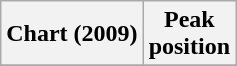<table class="wikitable plainrowheaders" style="text-align:center">
<tr>
<th scope="col">Chart (2009)</th>
<th scope="col">Peak<br>position</th>
</tr>
<tr>
</tr>
</table>
